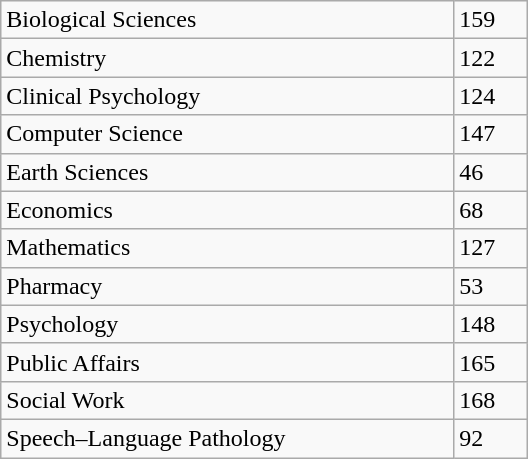<table class="wikitable floatright" style="width: 22em;">
<tr>
<td>Biological Sciences</td>
<td>159</td>
</tr>
<tr>
<td>Chemistry</td>
<td>122</td>
</tr>
<tr>
<td>Clinical Psychology</td>
<td>124</td>
</tr>
<tr>
<td>Computer Science</td>
<td>147</td>
</tr>
<tr>
<td>Earth Sciences</td>
<td>46</td>
</tr>
<tr>
<td>Economics</td>
<td>68</td>
</tr>
<tr>
<td>Mathematics</td>
<td>127</td>
</tr>
<tr>
<td>Pharmacy</td>
<td>53</td>
</tr>
<tr>
<td>Psychology</td>
<td>148</td>
</tr>
<tr>
<td>Public Affairs</td>
<td>165</td>
</tr>
<tr>
<td>Social Work</td>
<td>168</td>
</tr>
<tr>
<td>Speech–Language Pathology</td>
<td>92</td>
</tr>
</table>
